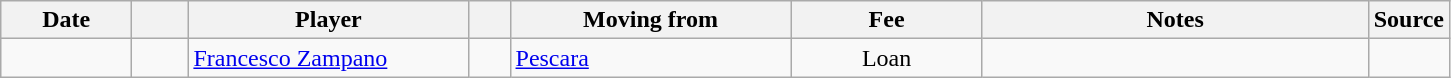<table class="wikitable sortable">
<tr>
<th style="width:80px;">Date</th>
<th style="width:30px;"></th>
<th style="width:180px;">Player</th>
<th style="width:20px;"></th>
<th style="width:180px;">Moving from</th>
<th style="width:120px;" class="unsortable">Fee</th>
<th style="width:250px;" class="unsortable">Notes</th>
<th style="width:20px;">Source</th>
</tr>
<tr>
<td></td>
<td align=center></td>
<td> <a href='#'>Francesco Zampano</a></td>
<td align=center></td>
<td> <a href='#'>Pescara</a></td>
<td align=center>Loan</td>
<td align=center></td>
<td></td>
</tr>
</table>
